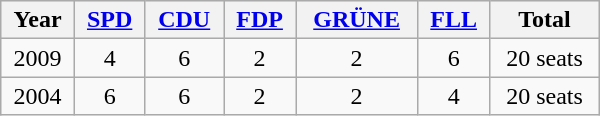<table class="wikitable" width="400">
<tr bgcolor="#eeeeee" align="center">
<th>Year</th>
<th><a href='#'>SPD</a></th>
<th><a href='#'>CDU</a></th>
<th><a href='#'>FDP</a></th>
<th><a href='#'>GRÜNE</a></th>
<th><a href='#'>FLL</a></th>
<th>Total</th>
</tr>
<tr align="center">
<td>2009</td>
<td>4</td>
<td>6</td>
<td>2</td>
<td>2</td>
<td>6</td>
<td>20 seats</td>
</tr>
<tr align="center">
<td>2004</td>
<td>6</td>
<td>6</td>
<td>2</td>
<td>2</td>
<td>4</td>
<td>20 seats</td>
</tr>
</table>
